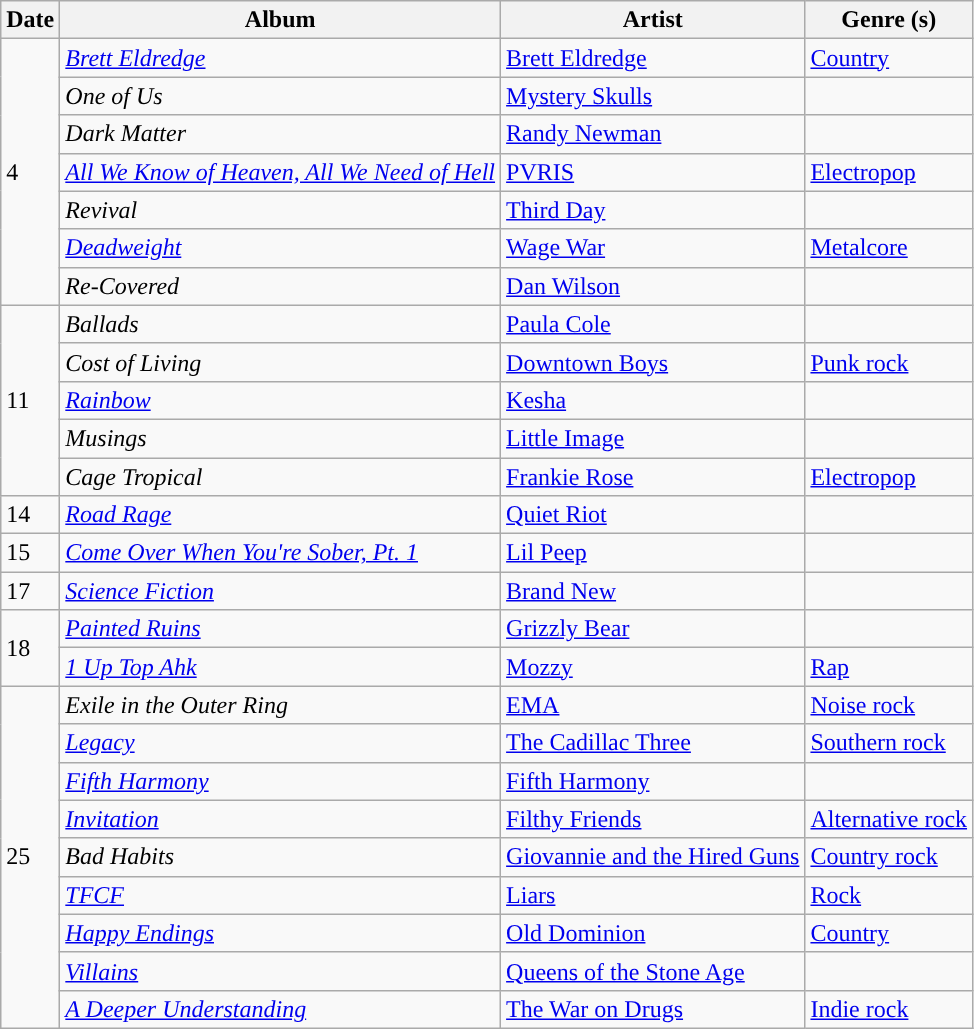<table class="wikitable">
<tr>
<th>Date</th>
<th>Album</th>
<th>Artist</th>
<th>Genre (s)</th>
</tr>
<tr>
<td rowspan="7">4</td>
<td><em><a href='#'>Brett Eldredge</a></em></td>
<td><a href='#'>Brett Eldredge</a></td>
<td><a href='#'>Country</a></td>
</tr>
<tr>
<td><em>One of Us</em></td>
<td><a href='#'>Mystery Skulls</a></td>
<td></td>
</tr>
<tr>
<td><em>Dark Matter</em></td>
<td><a href='#'>Randy Newman</a></td>
<td></td>
</tr>
<tr>
<td><em><a href='#'>All We Know of Heaven, All We Need of Hell</a></em></td>
<td><a href='#'>PVRIS</a></td>
<td><a href='#'>Electropop</a></td>
</tr>
<tr>
<td><em>Revival</em></td>
<td><a href='#'>Third Day</a></td>
<td></td>
</tr>
<tr>
<td><em><a href='#'>Deadweight</a></em></td>
<td><a href='#'>Wage War</a></td>
<td><a href='#'>Metalcore</a></td>
</tr>
<tr>
<td><em>Re-Covered</em></td>
<td><a href='#'>Dan Wilson</a></td>
<td></td>
</tr>
<tr>
<td rowspan="5">11</td>
<td><em>Ballads</em></td>
<td><a href='#'>Paula Cole</a></td>
<td></td>
</tr>
<tr>
<td><em>Cost of Living</em></td>
<td><a href='#'>Downtown Boys</a></td>
<td><a href='#'>Punk rock</a></td>
</tr>
<tr>
<td><em><a href='#'>Rainbow</a></em></td>
<td><a href='#'>Kesha</a></td>
<td></td>
</tr>
<tr>
<td><em>Musings</em></td>
<td><a href='#'>Little Image</a></td>
<td></td>
</tr>
<tr>
<td><em>Cage Tropical</em></td>
<td><a href='#'>Frankie Rose</a></td>
<td><a href='#'>Electropop</a></td>
</tr>
<tr>
<td>14</td>
<td><em><a href='#'>Road Rage</a></em></td>
<td><a href='#'>Quiet Riot</a></td>
<td></td>
</tr>
<tr>
<td>15</td>
<td><em><a href='#'>Come Over When You're Sober, Pt. 1</a></em></td>
<td><a href='#'>Lil Peep</a></td>
<td></td>
</tr>
<tr>
<td>17</td>
<td><em><a href='#'>Science Fiction</a></em></td>
<td><a href='#'>Brand New</a></td>
<td></td>
</tr>
<tr>
<td rowspan="2">18</td>
<td><em><a href='#'>Painted Ruins</a></em></td>
<td><a href='#'>Grizzly Bear</a></td>
<td></td>
</tr>
<tr>
<td><em><a href='#'>1 Up Top Ahk</a></em></td>
<td><a href='#'>Mozzy</a></td>
<td><a href='#'>Rap</a></td>
</tr>
<tr>
<td rowspan="9">25</td>
<td><em>Exile in the Outer Ring</em></td>
<td><a href='#'>EMA</a></td>
<td><a href='#'>Noise rock</a></td>
</tr>
<tr>
<td><em><a href='#'>Legacy</a></em></td>
<td><a href='#'>The Cadillac Three</a></td>
<td><a href='#'>Southern rock</a></td>
</tr>
<tr>
<td><em><a href='#'>Fifth Harmony</a></em></td>
<td><a href='#'>Fifth Harmony</a></td>
<td></td>
</tr>
<tr>
<td><em><a href='#'>Invitation</a></em></td>
<td><a href='#'>Filthy Friends</a></td>
<td><a href='#'>Alternative rock</a></td>
</tr>
<tr>
<td><em>Bad Habits</em></td>
<td><a href='#'>Giovannie and the Hired Guns</a></td>
<td><a href='#'>Country rock</a></td>
</tr>
<tr>
<td><em><a href='#'>TFCF</a></em></td>
<td><a href='#'>Liars</a></td>
<td><a href='#'>Rock</a></td>
</tr>
<tr>
<td><em><a href='#'>Happy Endings</a></em></td>
<td><a href='#'>Old Dominion</a></td>
<td><a href='#'>Country</a></td>
</tr>
<tr>
<td><em><a href='#'>Villains</a></em></td>
<td><a href='#'>Queens of the Stone Age</a></td>
<td></td>
</tr>
<tr>
<td><em><a href='#'>A Deeper Understanding</a></em></td>
<td><a href='#'>The War on Drugs</a></td>
<td><a href='#'>Indie rock</a></td>
</tr>
</table>
